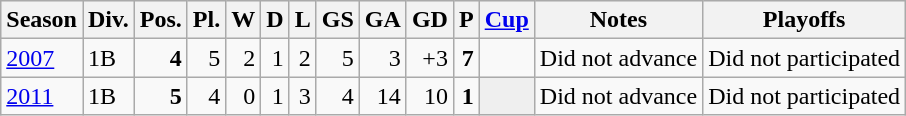<table class="wikitable">
<tr style="background:#efefef;">
<th>Season</th>
<th>Div.</th>
<th>Pos.</th>
<th>Pl.</th>
<th>W</th>
<th>D</th>
<th>L</th>
<th>GS</th>
<th>GA</th>
<th>GD</th>
<th>P</th>
<th><a href='#'>Cup</a></th>
<th>Notes</th>
<th>Playoffs</th>
</tr>
<tr>
<td><a href='#'>2007</a></td>
<td>1B</td>
<td align=right><strong>4</strong></td>
<td align=right>5</td>
<td align=right>2</td>
<td align=right>1</td>
<td align=right>2</td>
<td align=right>5</td>
<td align=right>3</td>
<td align=right>+3</td>
<td align=right><strong>7</strong></td>
<td></td>
<td>Did not advance</td>
<td>Did not participated</td>
</tr>
<tr>
<td><a href='#'>2011</a></td>
<td>1B</td>
<td align=right><strong>5</strong></td>
<td align=right>4</td>
<td align=right>0</td>
<td align=right>1</td>
<td align=right>3</td>
<td align=right>4</td>
<td align=right>14</td>
<td align=right>10</td>
<td align=right><strong>1</strong></td>
<td bgcolor=EFEFEF></td>
<td>Did not advance</td>
<td>Did not participated</td>
</tr>
</table>
